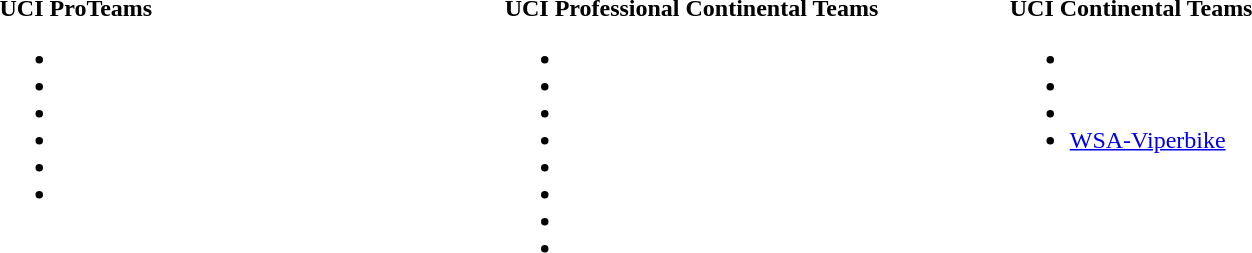<table>
<tr>
<td style="vertical-align:top; width:25%;"><strong>UCI ProTeams</strong><br><ul><li></li><li></li><li></li><li></li><li></li><li></li></ul></td>
<td style="vertical-align:top; width:25%;"><strong>UCI Professional Continental Teams</strong><br><ul><li></li><li></li><li></li><li></li><li></li><li></li><li></li><li></li></ul></td>
<td style="vertical-align:top; width:25%;"><strong>UCI Continental Teams</strong><br><ul><li></li><li></li><li></li><li><a href='#'>WSA-Viperbike</a></li></ul></td>
</tr>
</table>
